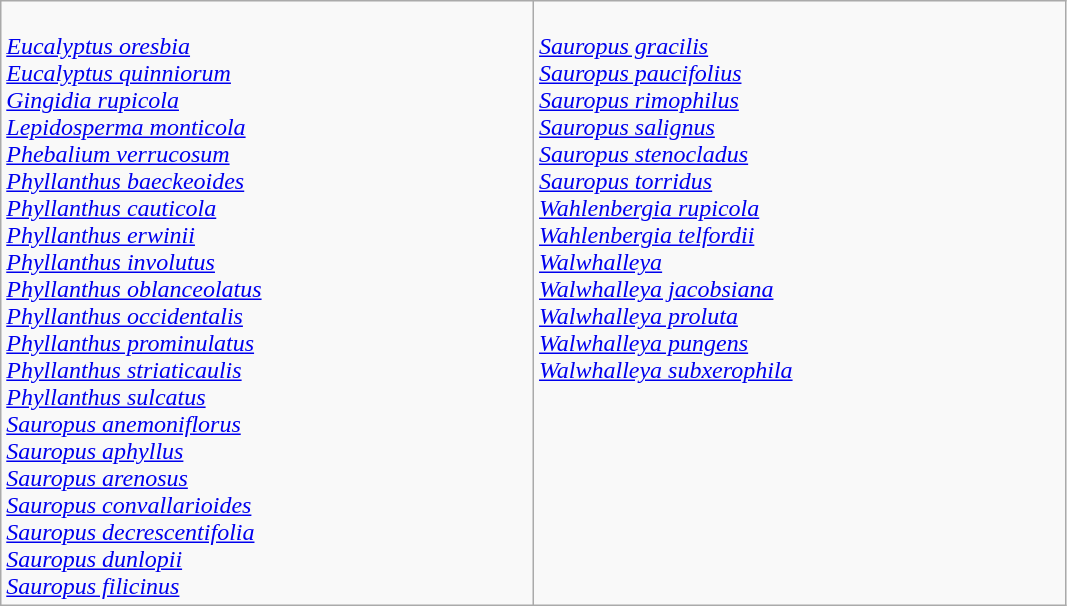<table class="wikitable">
<tr valign="top">
<td width="25%"><br><em><a href='#'>Eucalyptus oresbia</a></em><br>
<em><a href='#'>Eucalyptus quinniorum</a></em><br>
<em><a href='#'>Gingidia rupicola</a></em><br>
<em><a href='#'>Lepidosperma monticola</a></em><br>
<em><a href='#'>Phebalium verrucosum</a></em><br>
<em><a href='#'>Phyllanthus baeckeoides</a></em><br>
<em><a href='#'>Phyllanthus cauticola</a></em><br>
<em><a href='#'>Phyllanthus erwinii</a></em><br>
<em><a href='#'>Phyllanthus involutus</a></em><br>
<em><a href='#'>Phyllanthus oblanceolatus</a></em><br>
<em><a href='#'>Phyllanthus occidentalis</a></em><br>
<em><a href='#'>Phyllanthus prominulatus</a></em><br>
<em><a href='#'>Phyllanthus striaticaulis</a></em><br>
<em><a href='#'>Phyllanthus sulcatus</a></em><br>
<em><a href='#'>Sauropus anemoniflorus</a></em><br>
<em><a href='#'>Sauropus aphyllus</a></em><br>
<em><a href='#'>Sauropus arenosus</a></em><br>
<em><a href='#'>Sauropus convallarioides</a></em><br>
<em><a href='#'>Sauropus decrescentifolia</a></em><br>
<em><a href='#'>Sauropus dunlopii</a></em><br>
<em><a href='#'>Sauropus filicinus</a></em><br></td>
<td width="25%"><br><em><a href='#'>Sauropus gracilis</a></em><br>
<em><a href='#'>Sauropus paucifolius</a></em><br>
<em><a href='#'>Sauropus rimophilus</a></em><br>
<em><a href='#'>Sauropus salignus</a></em><br>
<em><a href='#'>Sauropus stenocladus</a></em><br>
<em><a href='#'>Sauropus torridus</a></em><br>
<em><a href='#'>Wahlenbergia rupicola</a></em><br>
<em><a href='#'>Wahlenbergia telfordii</a></em><br>
<em><a href='#'>Walwhalleya</a></em><br>
<em><a href='#'>Walwhalleya jacobsiana</a></em><br>
<em><a href='#'>Walwhalleya proluta</a></em><br>
<em><a href='#'>Walwhalleya pungens</a></em><br>
<em><a href='#'>Walwhalleya subxerophila</a></em><br></td>
</tr>
</table>
